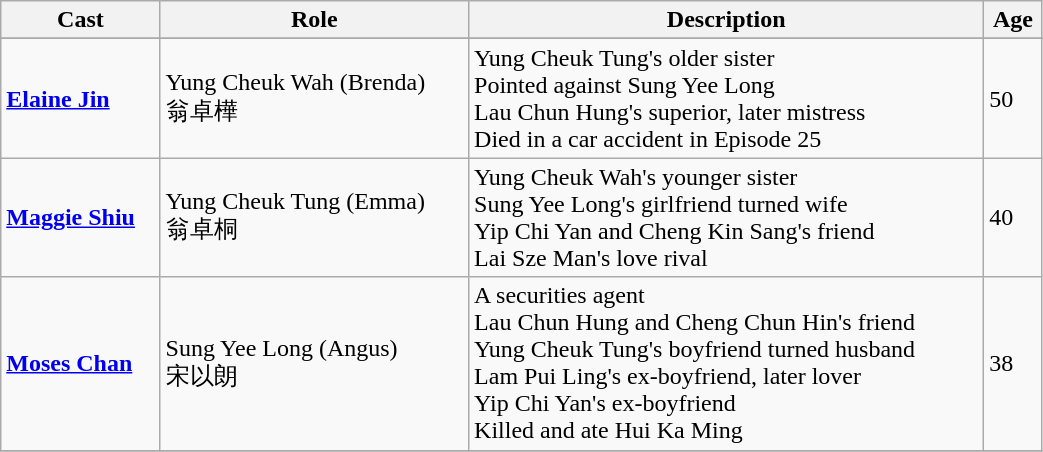<table class="wikitable" width="55%">
<tr>
<th>Cast</th>
<th>Role</th>
<th>Description</th>
<th>Age</th>
</tr>
<tr>
</tr>
<tr>
<td><strong><a href='#'>Elaine Jin</a></strong></td>
<td>Yung Cheuk Wah (Brenda)<br>翁卓樺</td>
<td>Yung Cheuk Tung's older sister<br>Pointed against Sung Yee Long<br>Lau Chun Hung's superior, later mistress<br>Died in a car accident in Episode 25</td>
<td>50</td>
</tr>
<tr>
<td><strong><a href='#'>Maggie Shiu</a></strong></td>
<td>Yung Cheuk Tung (Emma)<br>翁卓桐</td>
<td>Yung Cheuk Wah's younger sister<br>Sung Yee Long's girlfriend turned wife<br>Yip Chi Yan and Cheng Kin Sang's friend<br>Lai Sze Man's love rival</td>
<td>40</td>
</tr>
<tr>
<td><strong><a href='#'>Moses Chan</a></strong><br></td>
<td>Sung Yee Long (Angus)<br>宋以朗</td>
<td>A securities agent<br>Lau Chun Hung and Cheng Chun Hin's friend<br>Yung Cheuk Tung's boyfriend turned husband<br>Lam Pui Ling's ex-boyfriend, later lover<br>Yip Chi Yan's ex-boyfriend<br>Killed and ate Hui Ka Ming</td>
<td>38</td>
</tr>
<tr>
</tr>
</table>
